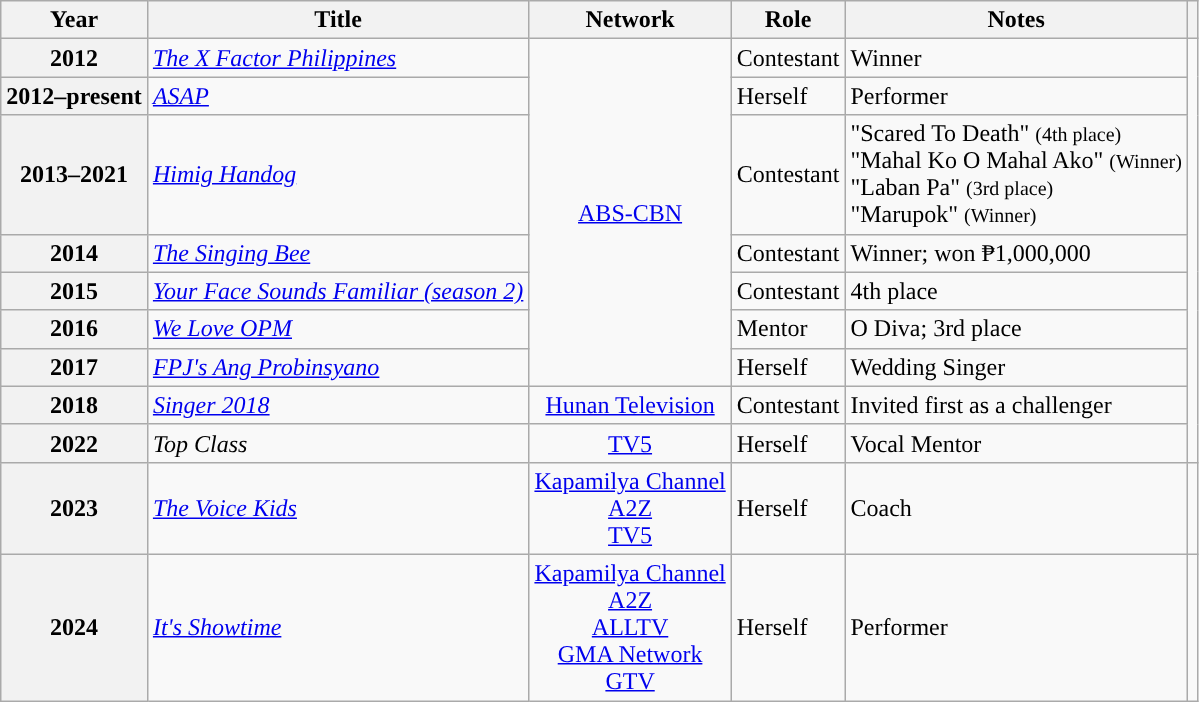<table class="wikitable plainrowheaders sortable" style="margin-right: 0;">
<tr>
<th scope="col">Year</th>
<th scope="col">Title</th>
<th scope="col">Network</th>
<th scope="col">Role</th>
<th scope="col" class="unsortable">Notes</th>
<th scope="col"></th>
</tr>
<tr>
<th scope="row">2012</th>
<td><em><a href='#'>The X Factor Philippines</a></em></td>
<td rowspan="7" style="text-align:center;"><a href='#'>ABS-CBN</a></td>
<td>Contestant</td>
<td>Winner</td>
</tr>
<tr>
<th scope="row">2012–present</th>
<td><em><a href='#'>ASAP</a></em></td>
<td>Herself</td>
<td>Performer</td>
</tr>
<tr>
<th scope="row">2013–2021</th>
<td><em><a href='#'>Himig Handog</a></em></td>
<td>Contestant</td>
<td>"Scared To Death" <small>(4th place)</small><br>"Mahal Ko O Mahal Ako" <small>(Winner)</small><br>"Laban Pa" <small>(3rd place)</small><br>"Marupok" <small>(Winner)</small></td>
</tr>
<tr>
<th scope="row">2014</th>
<td><em><a href='#'>The Singing Bee</a></em></td>
<td>Contestant</td>
<td>Winner; won ₱1,000,000</td>
</tr>
<tr>
<th scope="row">2015</th>
<td><em><a href='#'>Your Face Sounds Familiar (season 2)</a></em></td>
<td>Contestant</td>
<td>4th place</td>
</tr>
<tr>
<th scope="row">2016</th>
<td><em><a href='#'>We Love OPM</a></em></td>
<td>Mentor</td>
<td>O Diva; 3rd place</td>
</tr>
<tr>
<th scope="row">2017</th>
<td><em><a href='#'>FPJ's Ang Probinsyano</a></em></td>
<td>Herself</td>
<td>Wedding Singer</td>
</tr>
<tr>
<th scope="row">2018</th>
<td><em><a href='#'>Singer 2018</a></em></td>
<td style="text-align:center;"><a href='#'>Hunan Television</a></td>
<td>Contestant</td>
<td>Invited first as a challenger</td>
</tr>
<tr>
<th scope="row">2022</th>
<td><em>Top Class</em></td>
<td style="text-align:center;"><a href='#'>TV5</a></td>
<td>Herself</td>
<td>Vocal Mentor</td>
</tr>
<tr>
<th scope="row">2023</th>
<td><em><a href='#'>The Voice Kids</a></em></td>
<td style="text-align:center;"><a href='#'>Kapamilya Channel</a><br><a href='#'>A2Z</a><br><a href='#'>TV5</a></td>
<td>Herself</td>
<td>Coach</td>
<td></td>
</tr>
<tr>
<th scope="row">2024</th>
<td><em><a href='#'>It's Showtime</a></em></td>
<td style="text-align:center;"><a href='#'>Kapamilya Channel</a><br><a href='#'>A2Z</a><br><a href='#'>ALLTV</a><br><a href='#'>GMA Network</a><br><a href='#'>GTV</a></td>
<td>Herself</td>
<td>Performer</td>
</tr>
</table>
